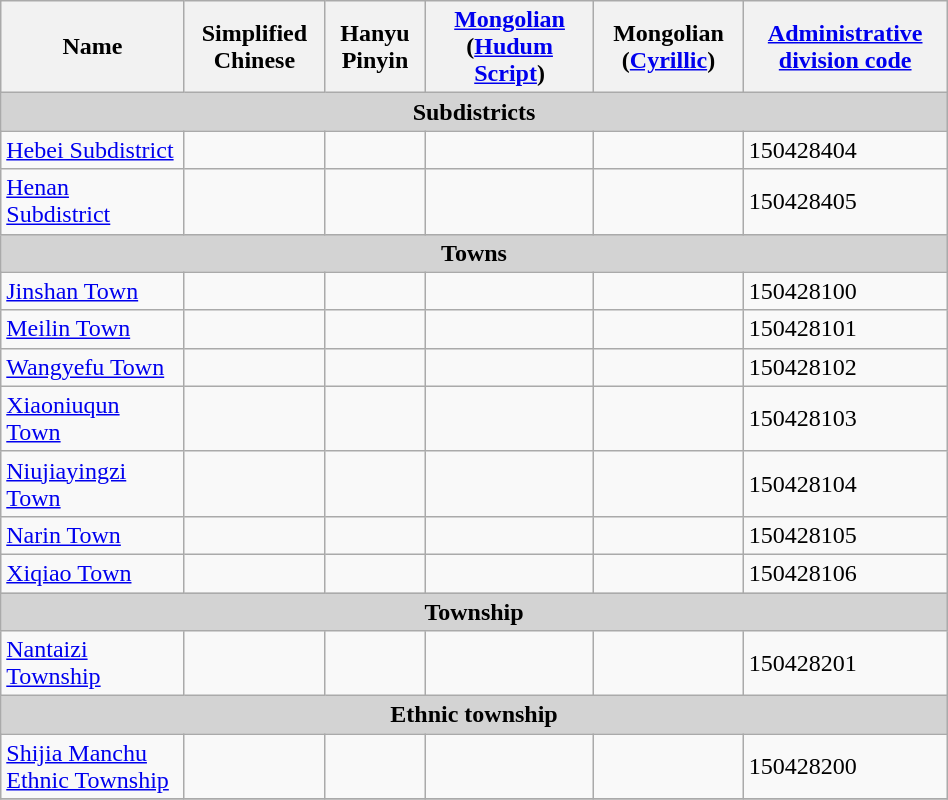<table class="wikitable" align="center" style="width:50%; border="1">
<tr>
<th>Name</th>
<th>Simplified Chinese</th>
<th>Hanyu Pinyin</th>
<th><a href='#'>Mongolian</a> (<a href='#'>Hudum Script</a>)</th>
<th>Mongolian (<a href='#'>Cyrillic</a>)</th>
<th><a href='#'>Administrative division code</a></th>
</tr>
<tr>
<td colspan="6"  style="text-align:center; background:#d3d3d3;"><strong>Subdistricts</strong></td>
</tr>
<tr --------->
<td><a href='#'>Hebei Subdistrict</a></td>
<td></td>
<td></td>
<td></td>
<td></td>
<td>150428404</td>
</tr>
<tr>
<td><a href='#'>Henan Subdistrict</a></td>
<td></td>
<td></td>
<td></td>
<td></td>
<td>150428405</td>
</tr>
<tr>
<td colspan="6"  style="text-align:center; background:#d3d3d3;"><strong>Towns</strong></td>
</tr>
<tr --------->
<td><a href='#'>Jinshan Town</a></td>
<td></td>
<td></td>
<td></td>
<td></td>
<td>150428100</td>
</tr>
<tr>
<td><a href='#'>Meilin Town</a></td>
<td></td>
<td></td>
<td></td>
<td></td>
<td>150428101</td>
</tr>
<tr>
<td><a href='#'>Wangyefu Town</a></td>
<td></td>
<td></td>
<td></td>
<td></td>
<td>150428102</td>
</tr>
<tr>
<td><a href='#'>Xiaoniuqun Town</a></td>
<td></td>
<td></td>
<td></td>
<td></td>
<td>150428103</td>
</tr>
<tr>
<td><a href='#'>Niujiayingzi Town</a></td>
<td></td>
<td></td>
<td></td>
<td></td>
<td>150428104</td>
</tr>
<tr>
<td><a href='#'>Narin Town</a></td>
<td></td>
<td></td>
<td></td>
<td></td>
<td>150428105</td>
</tr>
<tr>
<td><a href='#'>Xiqiao Town</a></td>
<td></td>
<td></td>
<td></td>
<td></td>
<td>150428106</td>
</tr>
<tr>
<td colspan="6"  style="text-align:center; background:#d3d3d3;"><strong>Township</strong></td>
</tr>
<tr --------->
<td><a href='#'>Nantaizi Township</a></td>
<td></td>
<td></td>
<td></td>
<td></td>
<td>150428201</td>
</tr>
<tr>
<td colspan="6"  style="text-align:center; background:#d3d3d3;"><strong>Ethnic township</strong></td>
</tr>
<tr --------->
<td><a href='#'>Shijia Manchu Ethnic Township</a></td>
<td></td>
<td></td>
<td></td>
<td></td>
<td>150428200</td>
</tr>
<tr>
</tr>
</table>
